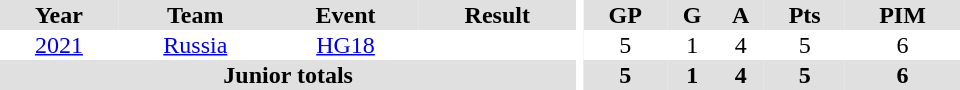<table border="0" cellpadding="1" cellspacing="0" ID="Table3" style="text-align:center; width:40em;">
<tr bgcolor="#e0e0e0">
<th>Year</th>
<th>Team</th>
<th>Event</th>
<th>Result</th>
<th rowspan="104" bgcolor="#ffffff"></th>
<th>GP</th>
<th>G</th>
<th>A</th>
<th>Pts</th>
<th>PIM</th>
</tr>
<tr>
<td><a href='#'>2021</a></td>
<td><a href='#'>Russia</a></td>
<td><a href='#'>HG18</a></td>
<td></td>
<td>5</td>
<td>1</td>
<td>4</td>
<td>5</td>
<td>6</td>
</tr>
<tr bgcolor="#e0e0e0">
<th colspan=4>Junior totals</th>
<th>5</th>
<th>1</th>
<th>4</th>
<th>5</th>
<th>6<br></th>
</tr>
</table>
